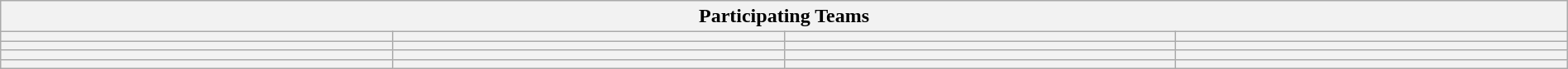<table class="wikitable" style="width:100%;">
<tr>
<th colspan=4><strong>Participating Teams</strong></th>
</tr>
<tr>
<th style="width:25%;"></th>
<th style="width:25%;"></th>
<th style="width:25%;"></th>
<th style="width:25%;"></th>
</tr>
<tr>
<th></th>
<th></th>
<th></th>
<th></th>
</tr>
<tr>
<th></th>
<th></th>
<th></th>
<th></th>
</tr>
<tr>
<th></th>
<th></th>
<th></th>
<th></th>
</tr>
</table>
